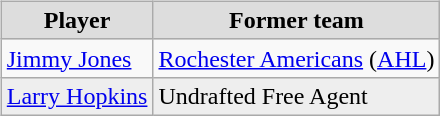<table cellspacing="10">
<tr>
<td valign="top"><br><table class="wikitable">
<tr style="text-align:center; background:#ddd;">
<td><strong>Player</strong></td>
<td><strong>Former team</strong></td>
</tr>
<tr>
<td><a href='#'>Jimmy Jones</a></td>
<td><a href='#'>Rochester Americans</a> (<a href='#'>AHL</a>)</td>
</tr>
<tr style="background:#eee;">
<td><a href='#'>Larry Hopkins</a></td>
<td>Undrafted Free Agent</td>
</tr>
</table>
</td>
</tr>
</table>
